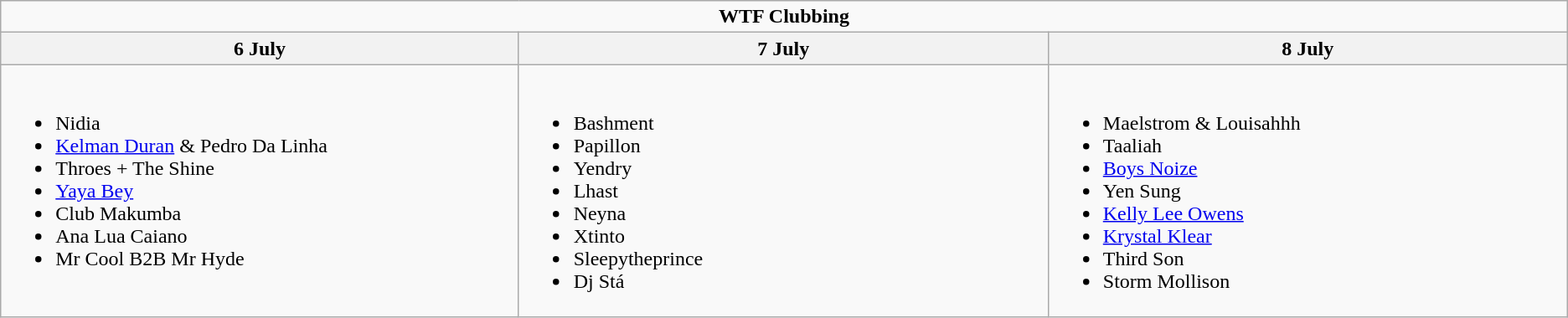<table class="wikitable">
<tr>
<td colspan="3" align="center"><strong>WTF Clubbing</strong></td>
</tr>
<tr>
<th width="500">6 July</th>
<th width="500">7 July</th>
<th width="500">8 July</th>
</tr>
<tr valign="top">
<td><br><ul><li>Nidia</li><li><a href='#'>Kelman Duran</a> & Pedro Da Linha</li><li>Throes + The Shine</li><li><a href='#'>Yaya Bey</a></li><li>Club Makumba</li><li>Ana Lua Caiano</li><li>Mr Cool B2B Mr Hyde</li></ul></td>
<td><br><ul><li>Bashment</li><li>Papillon</li><li>Yendry</li><li>Lhast</li><li>Neyna</li><li>Xtinto</li><li>Sleepytheprince</li><li>Dj Stá</li></ul></td>
<td><br><ul><li>Maelstrom & Louisahhh</li><li>Taaliah</li><li><a href='#'>Boys Noize</a></li><li>Yen Sung</li><li><a href='#'>Kelly Lee Owens</a></li><li><a href='#'>Krystal Klear</a></li><li>Third Son</li><li>Storm Mollison</li></ul></td>
</tr>
</table>
